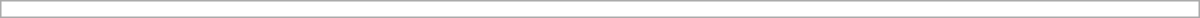<table class="collapsible uncollapsed" style="border:1px #aaa solid; width:50em; margin:0.2em auto">
<tr>
<td></td>
</tr>
<tr>
<td></td>
</tr>
</table>
